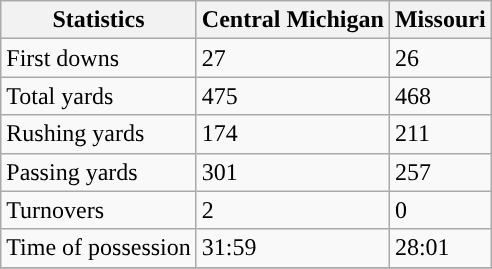<table class="wikitable">
<tr>
<th>Statistics</th>
<th>Central Michigan</th>
<th>Missouri</th>
</tr>
<tr>
<td>First downs</td>
<td>27</td>
<td>26</td>
</tr>
<tr>
<td>Total yards</td>
<td>475</td>
<td>468</td>
</tr>
<tr>
<td>Rushing yards</td>
<td>174</td>
<td>211</td>
</tr>
<tr>
<td>Passing yards</td>
<td>301</td>
<td>257</td>
</tr>
<tr>
<td>Turnovers</td>
<td>2</td>
<td>0</td>
</tr>
<tr>
<td>Time of possession</td>
<td>31:59</td>
<td>28:01</td>
</tr>
<tr>
</tr>
</table>
